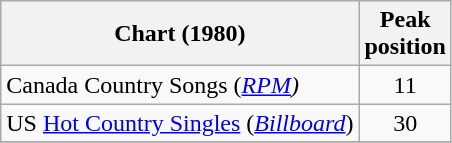<table class="wikitable sortable">
<tr>
<th>Chart (1980)</th>
<th>Peak<br>position</th>
</tr>
<tr>
<td>Canada Country Songs (<em><a href='#'>RPM</a>)</em></td>
<td align="center">11</td>
</tr>
<tr>
<td>US <a href='#'>Hot Country Singles</a> (<em><a href='#'>Billboard</a></em>)</td>
<td align="center">30</td>
</tr>
<tr>
</tr>
</table>
